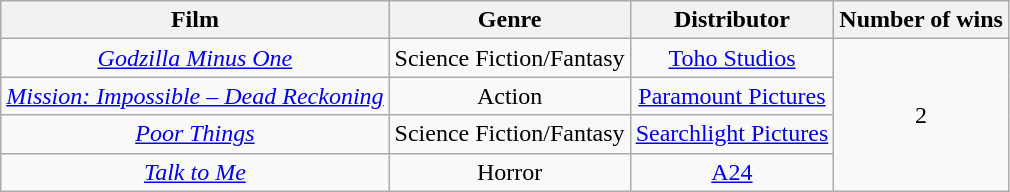<table class="wikitable">
<tr>
<th>Film</th>
<th>Genre</th>
<th>Distributor</th>
<th>Number of wins</th>
</tr>
<tr style="text-align:center">
<td><em><a href='#'>Godzilla Minus One</a></em></td>
<td>Science Fiction/Fantasy</td>
<td><a href='#'>Toho Studios</a></td>
<td rowspan="4">2</td>
</tr>
<tr style="text-align:center">
<td><em><a href='#'>Mission: Impossible – Dead Reckoning</a></em></td>
<td>Action</td>
<td><a href='#'>Paramount Pictures</a></td>
</tr>
<tr style="text-align:center">
<td><em><a href='#'>Poor Things</a></em></td>
<td>Science Fiction/Fantasy</td>
<td><a href='#'>Searchlight Pictures</a></td>
</tr>
<tr style="text-align:center">
<td><em><a href='#'>Talk to Me</a></em></td>
<td>Horror</td>
<td><a href='#'>A24</a></td>
</tr>
</table>
